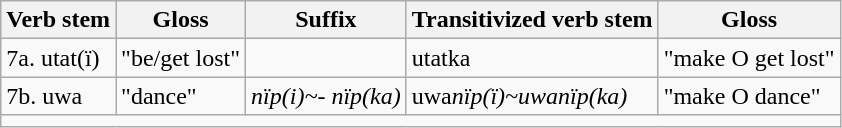<table class="wikitable">
<tr>
<th>Verb stem</th>
<th>Gloss</th>
<th>Suffix</th>
<th>Transitivized verb stem</th>
<th>Gloss</th>
</tr>
<tr>
<td>7a. utat(ï)</td>
<td>"be/get lost"</td>
<td></td>
<td>utatka</td>
<td>"make O get lost"</td>
</tr>
<tr>
<td>7b. uwa</td>
<td>"dance"</td>
<td><em>nïp(i)~- nïp(ka)</em></td>
<td>uwa<em>nïp(ï)~uwanïp(ka)</em></td>
<td>"make O dance"</td>
</tr>
<tr>
<td colspan="5"></td>
</tr>
</table>
